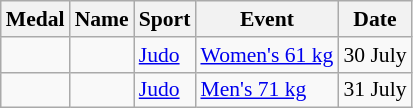<table class="wikitable sortable" style="font-size:90%">
<tr>
<th>Medal</th>
<th>Name</th>
<th>Sport</th>
<th>Event</th>
<th>Date</th>
</tr>
<tr>
<td></td>
<td></td>
<td><a href='#'>Judo</a></td>
<td><a href='#'>Women's 61 kg</a></td>
<td>30 July</td>
</tr>
<tr>
<td></td>
<td></td>
<td><a href='#'>Judo</a></td>
<td><a href='#'>Men's 71 kg</a></td>
<td>31 July</td>
</tr>
</table>
